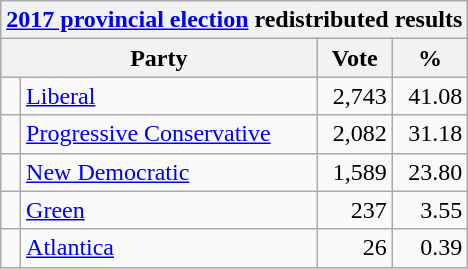<table class="wikitable">
<tr>
<th colspan="4"><a href='#'>2017 provincial election</a> redistributed results</th>
</tr>
<tr>
<th colspan="2">Party</th>
<th>Vote</th>
<th>%</th>
</tr>
<tr>
<td> </td>
<td><a href='#'>Liberal</a></td>
<td align=right>2,743</td>
<td align=right>41.08</td>
</tr>
<tr>
<td> </td>
<td><a href='#'>Progressive Conservative</a></td>
<td align=right>2,082</td>
<td align=right>31.18</td>
</tr>
<tr>
<td> </td>
<td><a href='#'>New Democratic</a></td>
<td align=right>1,589</td>
<td align=right>23.80</td>
</tr>
<tr>
<td> </td>
<td><a href='#'>Green</a></td>
<td align=right>237</td>
<td align=right>3.55</td>
</tr>
<tr>
<td> </td>
<td><a href='#'>Atlantica</a></td>
<td align=right>26</td>
<td align=right>0.39</td>
</tr>
</table>
